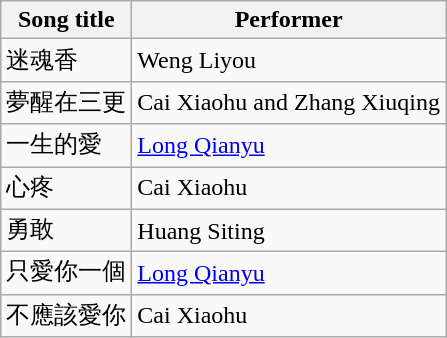<table class="wikitable">
<tr>
<th>Song title</th>
<th>Performer</th>
</tr>
<tr>
<td>迷魂香</td>
<td>Weng Liyou</td>
</tr>
<tr>
<td>夢醒在三更</td>
<td>Cai Xiaohu and Zhang Xiuqing</td>
</tr>
<tr>
<td>一生的愛</td>
<td><a href='#'>Long Qianyu</a></td>
</tr>
<tr>
<td>心疼</td>
<td>Cai Xiaohu</td>
</tr>
<tr>
<td>勇敢</td>
<td>Huang Siting</td>
</tr>
<tr>
<td>只愛你一個</td>
<td><a href='#'>Long Qianyu</a></td>
</tr>
<tr>
<td>不應該愛你</td>
<td>Cai Xiaohu</td>
</tr>
</table>
